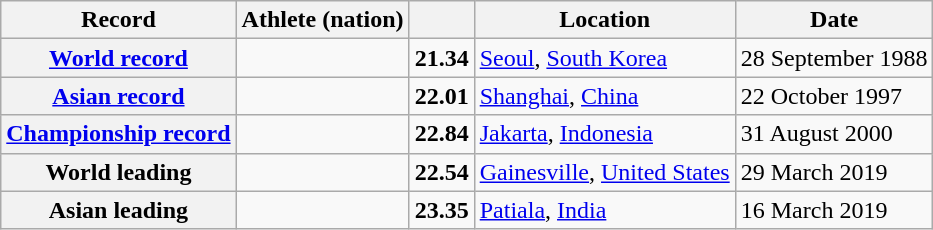<table class="wikitable">
<tr>
<th scope="col">Record</th>
<th scope="col">Athlete (nation)</th>
<th scope="col"></th>
<th scope="col">Location</th>
<th scope="col">Date</th>
</tr>
<tr>
<th scope="row"><a href='#'>World record</a></th>
<td></td>
<td align="center"><strong>21.34</strong></td>
<td><a href='#'>Seoul</a>, <a href='#'>South Korea</a></td>
<td>28 September 1988</td>
</tr>
<tr>
<th scope="row"><a href='#'>Asian record</a></th>
<td></td>
<td align="center"><strong>22.01</strong></td>
<td><a href='#'>Shanghai</a>, <a href='#'>China</a></td>
<td>22 October 1997</td>
</tr>
<tr>
<th><a href='#'>Championship record</a></th>
<td></td>
<td align="center"><strong>22.84</strong></td>
<td><a href='#'>Jakarta</a>, <a href='#'>Indonesia</a></td>
<td>31 August 2000</td>
</tr>
<tr>
<th scope="row">World leading</th>
<td></td>
<td align="center"><strong>22.54</strong></td>
<td><a href='#'>Gainesville</a>, <a href='#'>United States</a></td>
<td>29 March 2019</td>
</tr>
<tr>
<th scope="row">Asian leading</th>
<td></td>
<td align="center"><strong>23.35</strong></td>
<td><a href='#'>Patiala</a>, <a href='#'>India</a></td>
<td>16 March 2019</td>
</tr>
</table>
